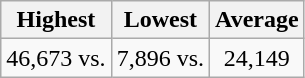<table class="wikitable sortable">
<tr>
<th>Highest</th>
<th>Lowest</th>
<th>Average</th>
</tr>
<tr>
<td align="center">46,673 vs. </td>
<td align="center">7,896 vs. </td>
<td align="center">24,149</td>
</tr>
</table>
